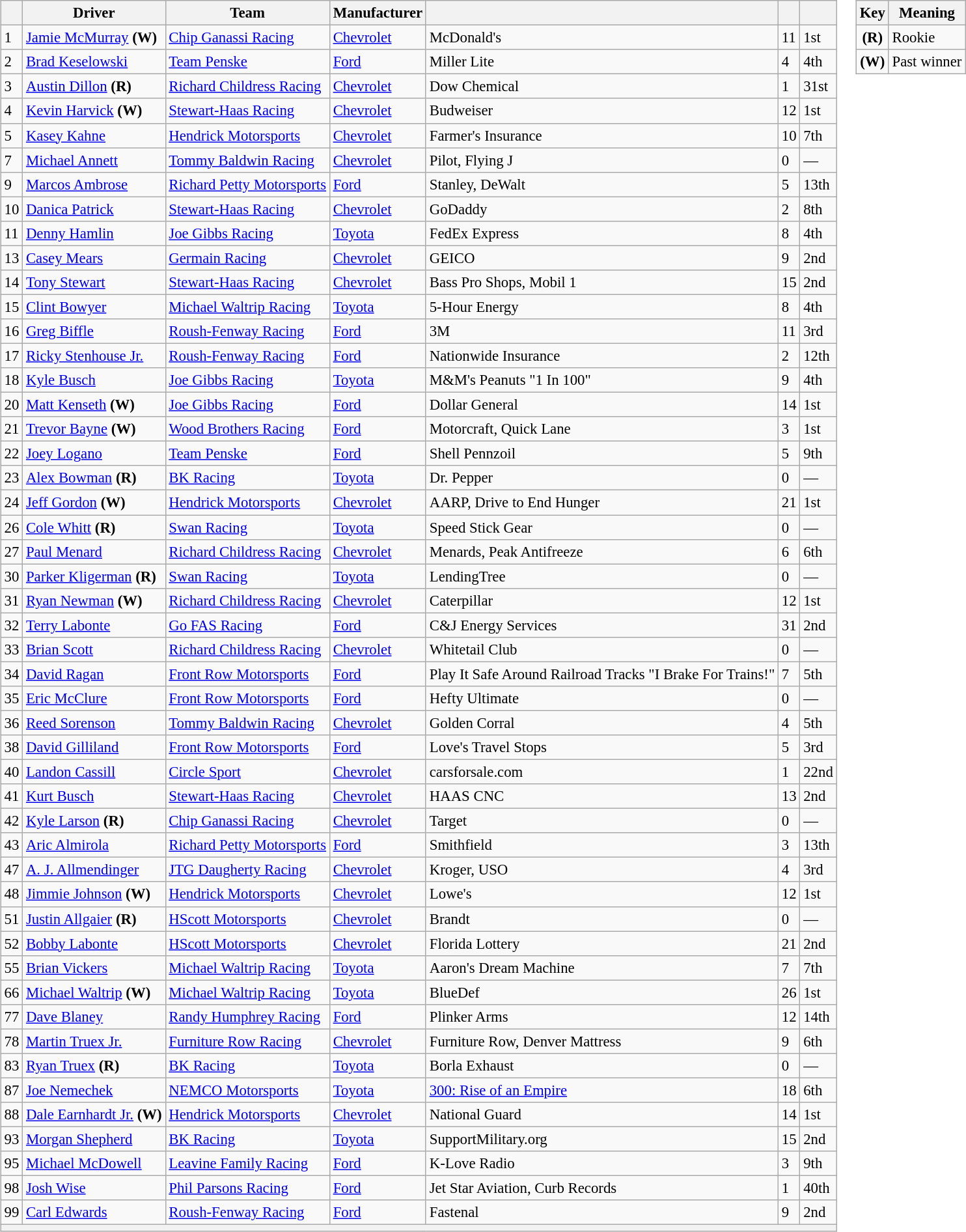<table>
<tr>
<td><br><table class="wikitable" style="font-size:95%">
<tr>
<th></th>
<th>Driver</th>
<th>Team</th>
<th>Manufacturer</th>
<th></th>
<th></th>
<th></th>
</tr>
<tr>
<td>1</td>
<td><a href='#'>Jamie McMurray</a> <strong>(W)</strong></td>
<td><a href='#'>Chip Ganassi Racing</a></td>
<td><a href='#'>Chevrolet</a></td>
<td>McDonald's</td>
<td>11</td>
<td>1st</td>
</tr>
<tr>
<td>2</td>
<td><a href='#'>Brad Keselowski</a></td>
<td><a href='#'>Team Penske</a></td>
<td><a href='#'>Ford</a></td>
<td>Miller Lite</td>
<td>4</td>
<td>4th</td>
</tr>
<tr>
<td>3</td>
<td><a href='#'>Austin Dillon</a> <strong>(R)</strong></td>
<td><a href='#'>Richard Childress Racing</a></td>
<td><a href='#'>Chevrolet</a></td>
<td>Dow Chemical</td>
<td>1</td>
<td>31st</td>
</tr>
<tr>
<td>4</td>
<td><a href='#'>Kevin Harvick</a> <strong>(W)</strong></td>
<td><a href='#'>Stewart-Haas Racing</a></td>
<td><a href='#'>Chevrolet</a></td>
<td>Budweiser</td>
<td>12</td>
<td>1st</td>
</tr>
<tr>
<td>5</td>
<td><a href='#'>Kasey Kahne</a></td>
<td><a href='#'>Hendrick Motorsports</a></td>
<td><a href='#'>Chevrolet</a></td>
<td>Farmer's Insurance</td>
<td>10</td>
<td>7th</td>
</tr>
<tr>
<td>7</td>
<td><a href='#'>Michael Annett</a></td>
<td><a href='#'>Tommy Baldwin Racing</a></td>
<td><a href='#'>Chevrolet</a></td>
<td>Pilot, Flying J</td>
<td>0</td>
<td>—</td>
</tr>
<tr>
<td>9</td>
<td><a href='#'>Marcos Ambrose</a></td>
<td><a href='#'>Richard Petty Motorsports</a></td>
<td><a href='#'>Ford</a></td>
<td>Stanley, DeWalt</td>
<td>5</td>
<td>13th</td>
</tr>
<tr>
<td>10</td>
<td><a href='#'>Danica Patrick</a></td>
<td><a href='#'>Stewart-Haas Racing</a></td>
<td><a href='#'>Chevrolet</a></td>
<td>GoDaddy</td>
<td>2</td>
<td>8th</td>
</tr>
<tr>
<td>11</td>
<td><a href='#'>Denny Hamlin</a></td>
<td><a href='#'>Joe Gibbs Racing</a></td>
<td><a href='#'>Toyota</a></td>
<td>FedEx Express</td>
<td>8</td>
<td>4th</td>
</tr>
<tr>
<td>13</td>
<td><a href='#'>Casey Mears</a></td>
<td><a href='#'>Germain Racing</a></td>
<td><a href='#'>Chevrolet</a></td>
<td>GEICO</td>
<td>9</td>
<td>2nd</td>
</tr>
<tr>
<td>14</td>
<td><a href='#'>Tony Stewart</a></td>
<td><a href='#'>Stewart-Haas Racing</a></td>
<td><a href='#'>Chevrolet</a></td>
<td>Bass Pro Shops, Mobil 1</td>
<td>15</td>
<td>2nd</td>
</tr>
<tr>
<td>15</td>
<td><a href='#'>Clint Bowyer</a></td>
<td><a href='#'>Michael Waltrip Racing</a></td>
<td><a href='#'>Toyota</a></td>
<td>5-Hour Energy</td>
<td>8</td>
<td>4th</td>
</tr>
<tr>
<td>16</td>
<td><a href='#'>Greg Biffle</a></td>
<td><a href='#'>Roush-Fenway Racing</a></td>
<td><a href='#'>Ford</a></td>
<td>3M</td>
<td>11</td>
<td>3rd</td>
</tr>
<tr>
<td>17</td>
<td><a href='#'>Ricky Stenhouse Jr.</a></td>
<td><a href='#'>Roush-Fenway Racing</a></td>
<td><a href='#'>Ford</a></td>
<td>Nationwide Insurance</td>
<td>2</td>
<td>12th</td>
</tr>
<tr>
<td>18</td>
<td><a href='#'>Kyle Busch</a></td>
<td><a href='#'>Joe Gibbs Racing</a></td>
<td><a href='#'>Toyota</a></td>
<td>M&M's Peanuts "1 In 100"</td>
<td>9</td>
<td>4th</td>
</tr>
<tr>
<td>20</td>
<td><a href='#'>Matt Kenseth</a> <strong>(W)</strong></td>
<td><a href='#'>Joe Gibbs Racing</a></td>
<td><a href='#'>Ford</a></td>
<td>Dollar General</td>
<td>14</td>
<td>1st</td>
</tr>
<tr>
<td>21</td>
<td><a href='#'>Trevor Bayne</a> <strong>(W)</strong></td>
<td><a href='#'>Wood Brothers Racing</a></td>
<td><a href='#'>Ford</a></td>
<td>Motorcraft, Quick Lane</td>
<td>3</td>
<td>1st</td>
</tr>
<tr>
<td>22</td>
<td><a href='#'>Joey Logano</a></td>
<td><a href='#'>Team Penske</a></td>
<td><a href='#'>Ford</a></td>
<td>Shell Pennzoil</td>
<td>5</td>
<td>9th</td>
</tr>
<tr>
<td>23</td>
<td><a href='#'>Alex Bowman</a> <strong>(R)</strong></td>
<td><a href='#'>BK Racing</a></td>
<td><a href='#'>Toyota</a></td>
<td>Dr. Pepper</td>
<td>0</td>
<td>—</td>
</tr>
<tr>
<td>24</td>
<td><a href='#'>Jeff Gordon</a> <strong>(W)</strong></td>
<td><a href='#'>Hendrick Motorsports</a></td>
<td><a href='#'>Chevrolet</a></td>
<td>AARP, Drive to End Hunger</td>
<td>21</td>
<td>1st</td>
</tr>
<tr>
<td>26</td>
<td><a href='#'>Cole Whitt</a> <strong>(R)</strong></td>
<td><a href='#'>Swan Racing</a></td>
<td><a href='#'>Toyota</a></td>
<td>Speed Stick Gear</td>
<td>0</td>
<td>—</td>
</tr>
<tr>
<td>27</td>
<td><a href='#'>Paul Menard</a></td>
<td><a href='#'>Richard Childress Racing</a></td>
<td><a href='#'>Chevrolet</a></td>
<td>Menards, Peak Antifreeze</td>
<td>6</td>
<td>6th</td>
</tr>
<tr>
<td>30</td>
<td><a href='#'>Parker Kligerman</a> <strong>(R)</strong></td>
<td><a href='#'>Swan Racing</a></td>
<td><a href='#'>Toyota</a></td>
<td>LendingTree</td>
<td>0</td>
<td>—</td>
</tr>
<tr>
<td>31</td>
<td><a href='#'>Ryan Newman</a> <strong>(W)</strong></td>
<td><a href='#'>Richard Childress Racing</a></td>
<td><a href='#'>Chevrolet</a></td>
<td>Caterpillar</td>
<td>12</td>
<td>1st</td>
</tr>
<tr>
<td>32</td>
<td><a href='#'>Terry Labonte</a></td>
<td><a href='#'>Go FAS Racing</a></td>
<td><a href='#'>Ford</a></td>
<td>C&J Energy Services</td>
<td>31</td>
<td>2nd</td>
</tr>
<tr>
<td>33</td>
<td><a href='#'>Brian Scott</a></td>
<td><a href='#'>Richard Childress Racing</a></td>
<td><a href='#'>Chevrolet</a></td>
<td>Whitetail Club</td>
<td>0</td>
<td>—</td>
</tr>
<tr>
<td>34</td>
<td><a href='#'>David Ragan</a></td>
<td><a href='#'>Front Row Motorsports</a></td>
<td><a href='#'>Ford</a></td>
<td>Play It Safe Around Railroad Tracks "I Brake For Trains!"</td>
<td>7</td>
<td>5th</td>
</tr>
<tr>
<td>35</td>
<td><a href='#'>Eric McClure</a></td>
<td><a href='#'>Front Row Motorsports</a></td>
<td><a href='#'>Ford</a></td>
<td>Hefty Ultimate</td>
<td>0</td>
<td>—</td>
</tr>
<tr>
<td>36</td>
<td><a href='#'>Reed Sorenson</a></td>
<td><a href='#'>Tommy Baldwin Racing</a></td>
<td><a href='#'>Chevrolet</a></td>
<td>Golden Corral</td>
<td>4</td>
<td>5th</td>
</tr>
<tr>
<td>38</td>
<td><a href='#'>David Gilliland</a></td>
<td><a href='#'>Front Row Motorsports</a></td>
<td><a href='#'>Ford</a></td>
<td>Love's Travel Stops</td>
<td>5</td>
<td>3rd</td>
</tr>
<tr>
<td>40</td>
<td><a href='#'>Landon Cassill</a></td>
<td><a href='#'>Circle Sport</a></td>
<td><a href='#'>Chevrolet</a></td>
<td>carsforsale.com</td>
<td>1</td>
<td>22nd</td>
</tr>
<tr>
<td>41</td>
<td><a href='#'>Kurt Busch</a></td>
<td><a href='#'>Stewart-Haas Racing</a></td>
<td><a href='#'>Chevrolet</a></td>
<td>HAAS CNC</td>
<td>13</td>
<td>2nd</td>
</tr>
<tr>
<td>42</td>
<td><a href='#'>Kyle Larson</a> <strong>(R)</strong></td>
<td><a href='#'>Chip Ganassi Racing</a></td>
<td><a href='#'>Chevrolet</a></td>
<td>Target</td>
<td>0</td>
<td>—</td>
</tr>
<tr>
<td>43</td>
<td><a href='#'>Aric Almirola</a></td>
<td><a href='#'>Richard Petty Motorsports</a></td>
<td><a href='#'>Ford</a></td>
<td>Smithfield</td>
<td>3</td>
<td>13th</td>
</tr>
<tr>
<td>47</td>
<td><a href='#'>A. J. Allmendinger</a></td>
<td><a href='#'>JTG Daugherty Racing</a></td>
<td><a href='#'>Chevrolet</a></td>
<td>Kroger, USO</td>
<td>4</td>
<td>3rd</td>
</tr>
<tr>
<td>48</td>
<td><a href='#'>Jimmie Johnson</a> <strong>(W)</strong></td>
<td><a href='#'>Hendrick Motorsports</a></td>
<td><a href='#'>Chevrolet</a></td>
<td>Lowe's</td>
<td>12</td>
<td>1st</td>
</tr>
<tr>
<td>51</td>
<td><a href='#'>Justin Allgaier</a> <strong>(R)</strong></td>
<td><a href='#'>HScott Motorsports</a></td>
<td><a href='#'>Chevrolet</a></td>
<td>Brandt</td>
<td>0</td>
<td>—</td>
</tr>
<tr>
<td>52</td>
<td><a href='#'>Bobby Labonte</a></td>
<td><a href='#'>HScott Motorsports</a></td>
<td><a href='#'>Chevrolet</a></td>
<td>Florida Lottery</td>
<td>21</td>
<td>2nd</td>
</tr>
<tr>
<td>55</td>
<td><a href='#'>Brian Vickers</a></td>
<td><a href='#'>Michael Waltrip Racing</a></td>
<td><a href='#'>Toyota</a></td>
<td>Aaron's Dream Machine</td>
<td>7</td>
<td>7th</td>
</tr>
<tr>
<td>66</td>
<td><a href='#'>Michael Waltrip</a> <strong>(W)</strong></td>
<td><a href='#'>Michael Waltrip Racing</a></td>
<td><a href='#'>Toyota</a></td>
<td>BlueDef</td>
<td>26</td>
<td>1st</td>
</tr>
<tr>
<td>77</td>
<td><a href='#'>Dave Blaney</a></td>
<td><a href='#'>Randy Humphrey Racing</a></td>
<td><a href='#'>Ford</a></td>
<td>Plinker Arms</td>
<td>12</td>
<td>14th</td>
</tr>
<tr>
<td>78</td>
<td><a href='#'>Martin Truex Jr.</a></td>
<td><a href='#'>Furniture Row Racing</a></td>
<td><a href='#'>Chevrolet</a></td>
<td>Furniture Row, Denver Mattress</td>
<td>9</td>
<td>6th</td>
</tr>
<tr>
<td>83</td>
<td><a href='#'>Ryan Truex</a> <strong>(R)</strong></td>
<td><a href='#'>BK Racing</a></td>
<td><a href='#'>Toyota</a></td>
<td>Borla Exhaust</td>
<td>0</td>
<td>—</td>
</tr>
<tr>
<td>87</td>
<td><a href='#'>Joe Nemechek</a></td>
<td><a href='#'>NEMCO Motorsports</a></td>
<td><a href='#'>Toyota</a></td>
<td><a href='#'>300: Rise of an Empire</a></td>
<td>18</td>
<td>6th</td>
</tr>
<tr>
<td>88</td>
<td><a href='#'>Dale Earnhardt Jr.</a> <strong>(W)</strong></td>
<td><a href='#'>Hendrick Motorsports</a></td>
<td><a href='#'>Chevrolet</a></td>
<td>National Guard</td>
<td>14</td>
<td>1st</td>
</tr>
<tr>
<td>93</td>
<td><a href='#'>Morgan Shepherd</a></td>
<td><a href='#'>BK Racing</a></td>
<td><a href='#'>Toyota</a></td>
<td>SupportMilitary.org</td>
<td>15</td>
<td>2nd</td>
</tr>
<tr>
<td>95</td>
<td><a href='#'>Michael McDowell</a></td>
<td><a href='#'>Leavine Family Racing</a></td>
<td><a href='#'>Ford</a></td>
<td>K-Love Radio</td>
<td>3</td>
<td>9th</td>
</tr>
<tr>
<td>98</td>
<td><a href='#'>Josh Wise</a></td>
<td><a href='#'>Phil Parsons Racing</a></td>
<td><a href='#'>Ford</a></td>
<td>Jet Star Aviation, Curb Records</td>
<td>1</td>
<td>40th</td>
</tr>
<tr>
<td>99</td>
<td><a href='#'>Carl Edwards</a></td>
<td><a href='#'>Roush-Fenway Racing</a></td>
<td><a href='#'>Ford</a></td>
<td>Fastenal</td>
<td>9</td>
<td>2nd</td>
</tr>
<tr>
<th colspan="7"></th>
</tr>
</table>
</td>
<td valign="top"><br><table align="right" class="wikitable" style="font-size: 95%;">
<tr>
<th>Key</th>
<th>Meaning</th>
</tr>
<tr>
<td align="center"><strong>(R)</strong></td>
<td>Rookie</td>
</tr>
<tr>
<td align="center"><strong>(W)</strong></td>
<td>Past winner</td>
</tr>
</table>
</td>
</tr>
</table>
